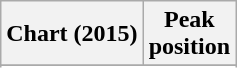<table class="wikitable sortable plainrowheaders" style="text-align:center">
<tr>
<th scope="col">Chart (2015)</th>
<th scope="col">Peak<br> position</th>
</tr>
<tr>
</tr>
<tr>
</tr>
</table>
